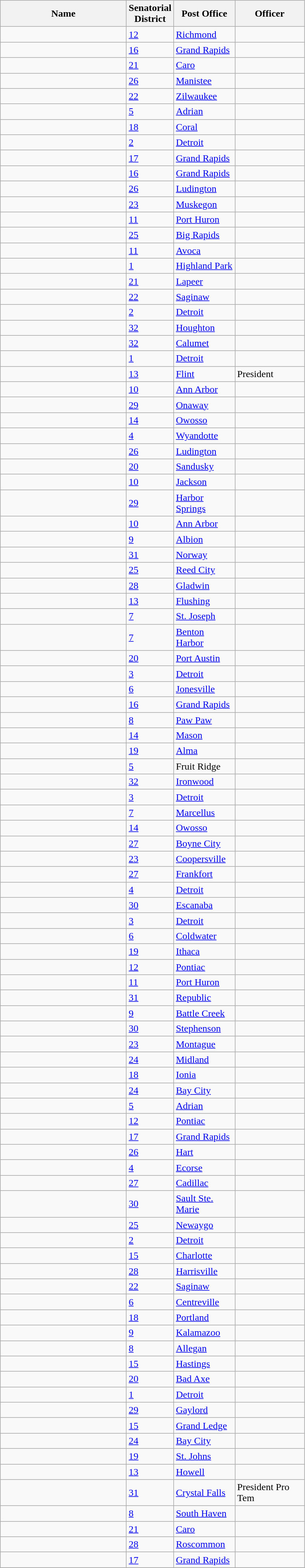<table class="wikitable sortable">
<tr>
<th style="width:150pt;">Name</th>
<th style="width:30pt;">Senatorial District</th>
<th style="width:70pt;">Post Office</th>
<th style="width:80pt;">Officer</th>
</tr>
<tr>
<td></td>
<td><a href='#'>12</a></td>
<td><a href='#'>Richmond</a></td>
<td></td>
</tr>
<tr>
<td></td>
<td><a href='#'>16</a></td>
<td><a href='#'>Grand Rapids</a></td>
<td></td>
</tr>
<tr>
<td></td>
<td><a href='#'>21</a></td>
<td><a href='#'>Caro</a></td>
<td></td>
</tr>
<tr>
<td></td>
<td><a href='#'>26</a></td>
<td><a href='#'>Manistee</a></td>
<td></td>
</tr>
<tr>
<td></td>
<td><a href='#'>22</a></td>
<td><a href='#'>Zilwaukee</a></td>
<td></td>
</tr>
<tr>
<td></td>
<td><a href='#'>5</a></td>
<td><a href='#'>Adrian</a></td>
<td></td>
</tr>
<tr>
<td></td>
<td><a href='#'>18</a></td>
<td><a href='#'>Coral</a></td>
<td></td>
</tr>
<tr>
<td></td>
<td><a href='#'>2</a></td>
<td><a href='#'>Detroit</a></td>
<td></td>
</tr>
<tr>
<td></td>
<td><a href='#'>17</a></td>
<td><a href='#'>Grand Rapids</a></td>
<td></td>
</tr>
<tr>
<td></td>
<td><a href='#'>16</a></td>
<td><a href='#'>Grand Rapids</a></td>
<td></td>
</tr>
<tr>
<td></td>
<td><a href='#'>26</a></td>
<td><a href='#'>Ludington</a></td>
<td></td>
</tr>
<tr>
<td></td>
<td><a href='#'>23</a></td>
<td><a href='#'>Muskegon</a></td>
<td></td>
</tr>
<tr>
<td></td>
<td><a href='#'>11</a></td>
<td><a href='#'>Port Huron</a></td>
<td></td>
</tr>
<tr>
<td></td>
<td><a href='#'>25</a></td>
<td><a href='#'>Big Rapids</a></td>
<td></td>
</tr>
<tr>
<td></td>
<td><a href='#'>11</a></td>
<td><a href='#'>Avoca</a></td>
<td></td>
</tr>
<tr>
<td></td>
<td><a href='#'>1</a></td>
<td><a href='#'>Highland Park</a></td>
<td></td>
</tr>
<tr>
<td></td>
<td><a href='#'>21</a></td>
<td><a href='#'>Lapeer</a></td>
<td></td>
</tr>
<tr>
<td></td>
<td><a href='#'>22</a></td>
<td><a href='#'>Saginaw</a></td>
<td></td>
</tr>
<tr>
<td></td>
<td><a href='#'>2</a></td>
<td><a href='#'>Detroit</a></td>
<td></td>
</tr>
<tr>
<td></td>
<td><a href='#'>32</a></td>
<td><a href='#'>Houghton</a></td>
<td></td>
</tr>
<tr>
<td></td>
<td><a href='#'>32</a></td>
<td><a href='#'>Calumet</a></td>
<td></td>
</tr>
<tr>
<td></td>
<td><a href='#'>1</a></td>
<td><a href='#'>Detroit</a></td>
<td></td>
</tr>
<tr>
<td></td>
<td><a href='#'>13</a></td>
<td><a href='#'>Flint</a></td>
<td>President</td>
</tr>
<tr>
<td></td>
<td><a href='#'>10</a></td>
<td><a href='#'>Ann Arbor</a></td>
<td></td>
</tr>
<tr>
<td></td>
<td><a href='#'>29</a></td>
<td><a href='#'>Onaway</a></td>
<td></td>
</tr>
<tr>
<td></td>
<td><a href='#'>14</a></td>
<td><a href='#'>Owosso</a></td>
<td></td>
</tr>
<tr>
<td></td>
<td><a href='#'>4</a></td>
<td><a href='#'>Wyandotte</a></td>
<td></td>
</tr>
<tr>
<td></td>
<td><a href='#'>26</a></td>
<td><a href='#'>Ludington</a></td>
<td></td>
</tr>
<tr>
<td></td>
<td><a href='#'>20</a></td>
<td><a href='#'>Sandusky</a></td>
<td></td>
</tr>
<tr>
<td></td>
<td><a href='#'>10</a></td>
<td><a href='#'>Jackson</a></td>
<td></td>
</tr>
<tr>
<td></td>
<td><a href='#'>29</a></td>
<td><a href='#'>Harbor Springs</a></td>
<td></td>
</tr>
<tr>
<td></td>
<td><a href='#'>10</a></td>
<td><a href='#'>Ann Arbor</a></td>
<td></td>
</tr>
<tr>
<td></td>
<td><a href='#'>9</a></td>
<td><a href='#'>Albion</a></td>
<td></td>
</tr>
<tr>
<td></td>
<td><a href='#'>31</a></td>
<td><a href='#'>Norway</a></td>
<td></td>
</tr>
<tr>
<td></td>
<td><a href='#'>25</a></td>
<td><a href='#'>Reed City</a></td>
<td></td>
</tr>
<tr>
<td></td>
<td><a href='#'>28</a></td>
<td><a href='#'>Gladwin</a></td>
<td></td>
</tr>
<tr>
<td></td>
<td><a href='#'>13</a></td>
<td><a href='#'>Flushing</a></td>
<td></td>
</tr>
<tr>
<td></td>
<td><a href='#'>7</a></td>
<td><a href='#'>St. Joseph</a></td>
<td></td>
</tr>
<tr>
<td></td>
<td><a href='#'>7</a></td>
<td><a href='#'>Benton Harbor</a></td>
<td></td>
</tr>
<tr>
<td></td>
<td><a href='#'>20</a></td>
<td><a href='#'>Port Austin</a></td>
<td></td>
</tr>
<tr>
<td></td>
<td><a href='#'>3</a></td>
<td><a href='#'>Detroit</a></td>
<td></td>
</tr>
<tr>
<td></td>
<td><a href='#'>6</a></td>
<td><a href='#'>Jonesville</a></td>
<td></td>
</tr>
<tr>
<td></td>
<td><a href='#'>16</a></td>
<td><a href='#'>Grand Rapids</a></td>
<td></td>
</tr>
<tr>
<td></td>
<td><a href='#'>8</a></td>
<td><a href='#'>Paw Paw</a></td>
<td></td>
</tr>
<tr>
<td></td>
<td><a href='#'>14</a></td>
<td><a href='#'>Mason</a></td>
<td></td>
</tr>
<tr>
<td></td>
<td><a href='#'>19</a></td>
<td><a href='#'>Alma</a></td>
<td></td>
</tr>
<tr>
<td></td>
<td><a href='#'>5</a></td>
<td>Fruit Ridge</td>
<td></td>
</tr>
<tr>
<td></td>
<td><a href='#'>32</a></td>
<td><a href='#'>Ironwood</a></td>
<td></td>
</tr>
<tr>
<td></td>
<td><a href='#'>3</a></td>
<td><a href='#'>Detroit</a></td>
<td></td>
</tr>
<tr>
<td></td>
<td><a href='#'>7</a></td>
<td><a href='#'>Marcellus</a></td>
<td></td>
</tr>
<tr>
<td></td>
<td><a href='#'>14</a></td>
<td><a href='#'>Owosso</a></td>
<td></td>
</tr>
<tr>
<td></td>
<td><a href='#'>27</a></td>
<td><a href='#'>Boyne City</a></td>
<td></td>
</tr>
<tr>
<td></td>
<td><a href='#'>23</a></td>
<td><a href='#'>Coopersville</a></td>
<td></td>
</tr>
<tr>
<td></td>
<td><a href='#'>27</a></td>
<td><a href='#'>Frankfort</a></td>
<td></td>
</tr>
<tr>
<td></td>
<td><a href='#'>4</a></td>
<td><a href='#'>Detroit</a></td>
<td></td>
</tr>
<tr>
<td></td>
<td><a href='#'>30</a></td>
<td><a href='#'>Escanaba</a></td>
<td></td>
</tr>
<tr>
<td></td>
<td><a href='#'>3</a></td>
<td><a href='#'>Detroit</a></td>
<td></td>
</tr>
<tr>
<td></td>
<td><a href='#'>6</a></td>
<td><a href='#'>Coldwater</a></td>
<td></td>
</tr>
<tr>
<td></td>
<td><a href='#'>19</a></td>
<td><a href='#'>Ithaca</a></td>
<td></td>
</tr>
<tr>
<td></td>
<td><a href='#'>12</a></td>
<td><a href='#'>Pontiac</a></td>
<td></td>
</tr>
<tr>
<td></td>
<td><a href='#'>11</a></td>
<td><a href='#'>Port Huron</a></td>
<td></td>
</tr>
<tr>
<td></td>
<td><a href='#'>31</a></td>
<td><a href='#'>Republic</a></td>
<td></td>
</tr>
<tr>
<td></td>
<td><a href='#'>9</a></td>
<td><a href='#'>Battle Creek</a></td>
<td></td>
</tr>
<tr>
<td></td>
<td><a href='#'>30</a></td>
<td><a href='#'>Stephenson</a></td>
<td></td>
</tr>
<tr>
<td></td>
<td><a href='#'>23</a></td>
<td><a href='#'>Montague</a></td>
<td></td>
</tr>
<tr>
<td></td>
<td><a href='#'>24</a></td>
<td><a href='#'>Midland</a></td>
<td></td>
</tr>
<tr>
<td></td>
<td><a href='#'>18</a></td>
<td><a href='#'>Ionia</a></td>
<td></td>
</tr>
<tr>
<td></td>
<td><a href='#'>24</a></td>
<td><a href='#'>Bay City</a></td>
<td></td>
</tr>
<tr>
<td></td>
<td><a href='#'>5</a></td>
<td><a href='#'>Adrian</a></td>
<td></td>
</tr>
<tr>
<td></td>
<td><a href='#'>12</a></td>
<td><a href='#'>Pontiac</a></td>
<td></td>
</tr>
<tr>
<td></td>
<td><a href='#'>17</a></td>
<td><a href='#'>Grand Rapids</a></td>
<td></td>
</tr>
<tr>
<td></td>
<td><a href='#'>26</a></td>
<td><a href='#'>Hart</a></td>
<td></td>
</tr>
<tr>
<td></td>
<td><a href='#'>4</a></td>
<td><a href='#'>Ecorse</a></td>
<td></td>
</tr>
<tr>
<td></td>
<td><a href='#'>27</a></td>
<td><a href='#'>Cadillac</a></td>
<td></td>
</tr>
<tr>
<td></td>
<td><a href='#'>30</a></td>
<td><a href='#'>Sault Ste. Marie</a></td>
<td></td>
</tr>
<tr>
<td></td>
<td><a href='#'>25</a></td>
<td><a href='#'>Newaygo</a></td>
<td></td>
</tr>
<tr>
<td></td>
<td><a href='#'>2</a></td>
<td><a href='#'>Detroit</a></td>
<td></td>
</tr>
<tr>
<td></td>
<td><a href='#'>15</a></td>
<td><a href='#'>Charlotte</a></td>
<td></td>
</tr>
<tr>
<td></td>
<td><a href='#'>28</a></td>
<td><a href='#'>Harrisville</a></td>
<td></td>
</tr>
<tr>
<td></td>
<td><a href='#'>22</a></td>
<td><a href='#'>Saginaw</a></td>
<td></td>
</tr>
<tr>
<td></td>
<td><a href='#'>6</a></td>
<td><a href='#'>Centreville</a></td>
<td></td>
</tr>
<tr>
<td></td>
<td><a href='#'>18</a></td>
<td><a href='#'>Portland</a></td>
<td></td>
</tr>
<tr>
<td></td>
<td><a href='#'>9</a></td>
<td><a href='#'>Kalamazoo</a></td>
<td></td>
</tr>
<tr>
<td></td>
<td><a href='#'>8</a></td>
<td><a href='#'>Allegan</a></td>
<td></td>
</tr>
<tr>
<td></td>
<td><a href='#'>15</a></td>
<td><a href='#'>Hastings</a></td>
<td></td>
</tr>
<tr>
<td></td>
<td><a href='#'>20</a></td>
<td><a href='#'>Bad Axe</a></td>
<td></td>
</tr>
<tr>
<td></td>
<td><a href='#'>1</a></td>
<td><a href='#'>Detroit</a></td>
<td></td>
</tr>
<tr>
<td></td>
<td><a href='#'>29</a></td>
<td><a href='#'>Gaylord</a></td>
<td></td>
</tr>
<tr>
<td></td>
<td><a href='#'>15</a></td>
<td><a href='#'>Grand Ledge</a></td>
<td></td>
</tr>
<tr>
<td></td>
<td><a href='#'>24</a></td>
<td><a href='#'>Bay City</a></td>
<td></td>
</tr>
<tr>
<td></td>
<td><a href='#'>19</a></td>
<td><a href='#'>St. Johns</a></td>
<td></td>
</tr>
<tr>
<td></td>
<td><a href='#'>13</a></td>
<td><a href='#'>Howell</a></td>
<td></td>
</tr>
<tr>
<td></td>
<td><a href='#'>31</a></td>
<td><a href='#'>Crystal Falls</a></td>
<td>President Pro Tem</td>
</tr>
<tr>
<td></td>
<td><a href='#'>8</a></td>
<td><a href='#'>South Haven</a></td>
<td></td>
</tr>
<tr>
<td></td>
<td><a href='#'>21</a></td>
<td><a href='#'>Caro</a></td>
<td></td>
</tr>
<tr>
<td></td>
<td><a href='#'>28</a></td>
<td><a href='#'>Roscommon</a></td>
<td></td>
</tr>
<tr>
<td></td>
<td><a href='#'>17</a></td>
<td><a href='#'>Grand Rapids</a></td>
<td></td>
</tr>
<tr>
</tr>
</table>
